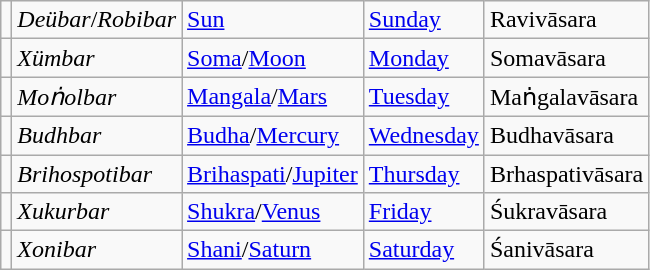<table class="wikitable">
<tr>
<td></td>
<td><em>Deübar</em>/<em>Robibar</em></td>
<td><a href='#'>Sun</a></td>
<td><a href='#'>Sunday</a></td>
<td>Ravivāsara</td>
</tr>
<tr>
<td></td>
<td><em>Xümbar</em></td>
<td><a href='#'>Soma</a>/<a href='#'>Moon</a></td>
<td><a href='#'>Monday</a></td>
<td>Somavāsara</td>
</tr>
<tr>
<td></td>
<td><em>Moṅolbar</em></td>
<td><a href='#'>Mangala</a>/<a href='#'>Mars</a></td>
<td><a href='#'>Tuesday</a></td>
<td>Maṅgalavāsara</td>
</tr>
<tr>
<td></td>
<td><em>Budhbar</em></td>
<td><a href='#'>Budha</a>/<a href='#'>Mercury</a></td>
<td><a href='#'>Wednesday</a></td>
<td>Budhavāsara</td>
</tr>
<tr>
<td></td>
<td><em>Brihospotibar</em></td>
<td><a href='#'>Brihaspati</a>/<a href='#'>Jupiter</a></td>
<td><a href='#'>Thursday</a></td>
<td>Brhaspativāsara</td>
</tr>
<tr>
<td></td>
<td><em>Xukurbar</em></td>
<td><a href='#'>Shukra</a>/<a href='#'>Venus</a></td>
<td><a href='#'>Friday</a></td>
<td>Śukravāsara</td>
</tr>
<tr>
<td></td>
<td><em>Xonibar</em></td>
<td><a href='#'>Shani</a>/<a href='#'>Saturn</a></td>
<td><a href='#'>Saturday</a></td>
<td>Śanivāsara</td>
</tr>
</table>
